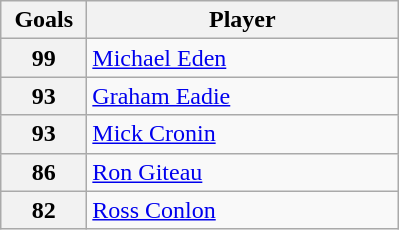<table class="wikitable" style="text-align:left;">
<tr>
<th width=50>Goals</th>
<th width=200>Player</th>
</tr>
<tr>
<th>99</th>
<td> <a href='#'>Michael Eden</a></td>
</tr>
<tr>
<th>93</th>
<td> <a href='#'>Graham Eadie</a></td>
</tr>
<tr>
<th>93</th>
<td> <a href='#'>Mick Cronin</a></td>
</tr>
<tr>
<th>86</th>
<td> <a href='#'>Ron Giteau</a></td>
</tr>
<tr>
<th>82</th>
<td> <a href='#'>Ross Conlon</a></td>
</tr>
</table>
